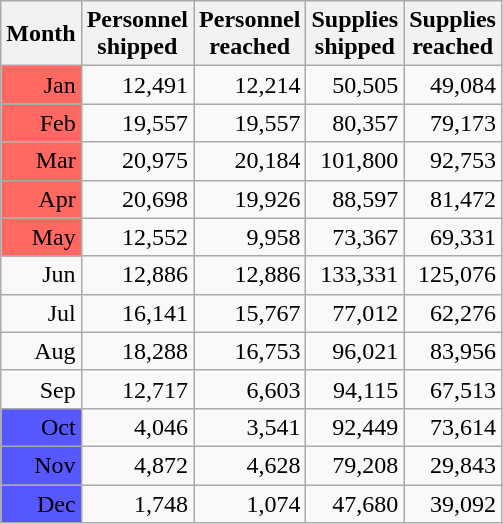<table class="wikitable sortable" style="text-align:right">
<tr>
<th>Month</th>
<th>Personnel<br> shipped</th>
<th>Personnel<br> reached</th>
<th>Supplies<br> shipped</th>
<th>Supplies<br> reached</th>
</tr>
<tr>
<td style="background:#FF6961;">Jan</td>
<td>12,491</td>
<td>12,214</td>
<td>50,505</td>
<td>49,084</td>
</tr>
<tr>
<td style="background:#FF6961;">Feb</td>
<td>19,557</td>
<td>19,557</td>
<td>80,357</td>
<td>79,173</td>
</tr>
<tr>
<td style="background:#FF6961;">Mar</td>
<td>20,975</td>
<td>20,184</td>
<td>101,800</td>
<td>92,753</td>
</tr>
<tr>
<td style="background:#FF6961;">Apr</td>
<td>20,698</td>
<td>19,926</td>
<td>88,597</td>
<td>81,472</td>
</tr>
<tr>
<td style="background:#FF6961;">May</td>
<td>12,552</td>
<td>9,958</td>
<td>73,367</td>
<td>69,331</td>
</tr>
<tr>
<td>Jun</td>
<td>12,886</td>
<td>12,886</td>
<td>133,331</td>
<td>125,076</td>
</tr>
<tr>
<td>Jul</td>
<td>16,141</td>
<td>15,767</td>
<td>77,012</td>
<td>62,276</td>
</tr>
<tr>
<td>Aug</td>
<td>18,288</td>
<td>16,753</td>
<td>96,021</td>
<td>83,956</td>
</tr>
<tr>
<td>Sep</td>
<td>12,717</td>
<td>6,603</td>
<td>94,115</td>
<td>67,513</td>
</tr>
<tr>
<td style="background:#5757FF;">Oct</td>
<td>4,046</td>
<td>3,541</td>
<td>92,449</td>
<td>73,614</td>
</tr>
<tr>
<td style="background:#5757FF;">Nov</td>
<td>4,872</td>
<td>4,628</td>
<td>79,208</td>
<td>29,843</td>
</tr>
<tr>
<td style="background:#5757FF;">Dec</td>
<td>1,748</td>
<td>1,074</td>
<td>47,680</td>
<td>39,092</td>
</tr>
</table>
